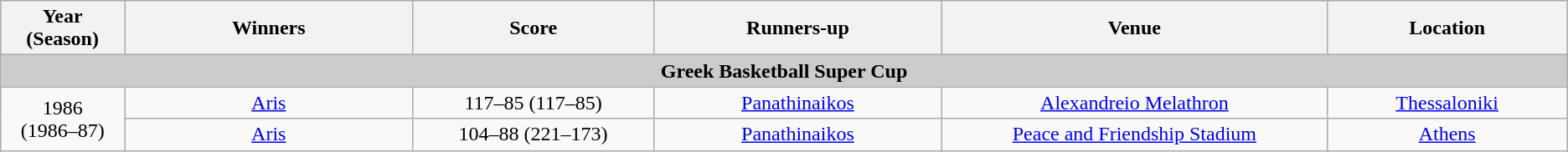<table class="sortable wikitable">
<tr>
<th width=5%>Year <br>(Season)</th>
<th width=12%>Winners</th>
<th width=10%>Score</th>
<th width=12%>Runners-up</th>
<th width=16%>Venue</th>
<th width=10%>Location</th>
</tr>
<tr>
<th scop=col colspan="7" style="background:#CCCCCC"> Greek Basketball Super Cup</th>
</tr>
<tr>
<td rowspan=2 align=center>1986<br>(1986–87)</td>
<td align=center><a href='#'>Aris</a></td>
<td align=center>117–85 (117–85)</td>
<td align=center><a href='#'>Panathinaikos</a></td>
<td align=center><a href='#'>Alexandreio Melathron</a></td>
<td align=center><a href='#'>Thessaloniki</a></td>
</tr>
<tr>
<td align=center><a href='#'>Aris</a></td>
<td align=center>104–88 (221–173)</td>
<td align=center><a href='#'>Panathinaikos</a></td>
<td align=center><a href='#'>Peace and Friendship Stadium</a></td>
<td align=center><a href='#'>Athens</a></td>
</tr>
</table>
